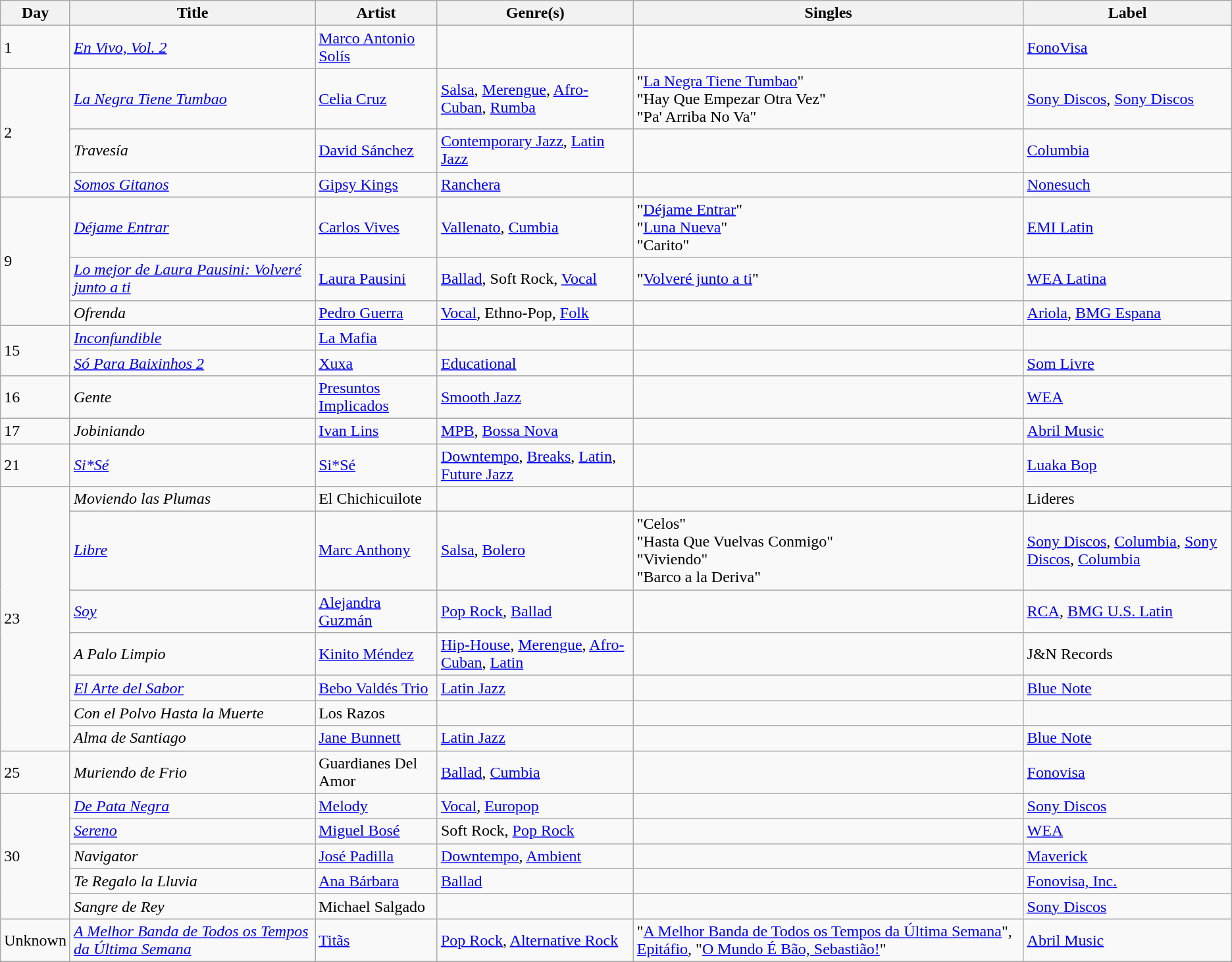<table class="wikitable sortable" style="text-align: left;">
<tr>
<th>Day</th>
<th>Title</th>
<th>Artist</th>
<th>Genre(s)</th>
<th>Singles</th>
<th>Label</th>
</tr>
<tr>
<td>1</td>
<td><em><a href='#'>En Vivo, Vol. 2</a></em></td>
<td><a href='#'>Marco Antonio Solís</a></td>
<td></td>
<td></td>
<td><a href='#'>FonoVisa</a></td>
</tr>
<tr>
<td rowspan="3">2</td>
<td><em><a href='#'>La Negra Tiene Tumbao</a></em></td>
<td><a href='#'>Celia Cruz</a></td>
<td><a href='#'>Salsa</a>, <a href='#'>Merengue</a>, <a href='#'>Afro-Cuban</a>, <a href='#'>Rumba</a></td>
<td>"<a href='#'>La Negra Tiene Tumbao</a>"<br>"Hay Que Empezar Otra Vez"<br>"Pa' Arriba No Va"</td>
<td><a href='#'>Sony Discos</a>, <a href='#'>Sony Discos</a></td>
</tr>
<tr>
<td><em>Travesía</em></td>
<td><a href='#'>David Sánchez</a></td>
<td><a href='#'>Contemporary Jazz</a>, <a href='#'>Latin Jazz</a></td>
<td></td>
<td><a href='#'>Columbia</a></td>
</tr>
<tr>
<td><em><a href='#'>Somos Gitanos</a></em></td>
<td><a href='#'>Gipsy Kings</a></td>
<td><a href='#'>Ranchera</a></td>
<td></td>
<td><a href='#'>Nonesuch</a></td>
</tr>
<tr>
<td rowspan="3">9</td>
<td><em><a href='#'>Déjame Entrar</a></em></td>
<td><a href='#'>Carlos Vives</a></td>
<td><a href='#'>Vallenato</a>, <a href='#'>Cumbia</a></td>
<td>"<a href='#'>Déjame Entrar</a>"<br>"<a href='#'>Luna Nueva</a>"<br>"Carito"</td>
<td><a href='#'>EMI Latin</a></td>
</tr>
<tr>
<td><em><a href='#'>Lo mejor de Laura Pausini: Volveré junto a ti</a></em></td>
<td><a href='#'>Laura Pausini</a></td>
<td><a href='#'>Ballad</a>, Soft Rock, <a href='#'>Vocal</a></td>
<td>"<a href='#'>Volveré junto a ti</a>"</td>
<td><a href='#'>WEA Latina</a></td>
</tr>
<tr>
<td><em>Ofrenda</em></td>
<td><a href='#'>Pedro Guerra</a></td>
<td><a href='#'>Vocal</a>, Ethno-Pop, <a href='#'>Folk</a></td>
<td></td>
<td><a href='#'>Ariola</a>, <a href='#'>BMG Espana</a></td>
</tr>
<tr>
<td rowspan="2">15</td>
<td><em><a href='#'>Inconfundible</a></em></td>
<td><a href='#'>La Mafia</a></td>
<td></td>
<td></td>
<td></td>
</tr>
<tr>
<td><em><a href='#'>Só Para Baixinhos 2</a></em></td>
<td><a href='#'>Xuxa</a></td>
<td><a href='#'>Educational</a></td>
<td></td>
<td><a href='#'>Som Livre</a></td>
</tr>
<tr>
<td>16</td>
<td><em>Gente</em></td>
<td><a href='#'>Presuntos Implicados</a></td>
<td><a href='#'>Smooth Jazz</a></td>
<td></td>
<td><a href='#'>WEA</a></td>
</tr>
<tr>
<td>17</td>
<td><em>Jobiniando</em></td>
<td><a href='#'>Ivan Lins</a></td>
<td><a href='#'>MPB</a>, <a href='#'>Bossa Nova</a></td>
<td></td>
<td><a href='#'>Abril Music</a></td>
</tr>
<tr>
<td>21</td>
<td><em><a href='#'>Si*Sé</a></em></td>
<td><a href='#'>Si*Sé</a></td>
<td><a href='#'>Downtempo</a>, <a href='#'>Breaks</a>, <a href='#'>Latin</a>, <a href='#'>Future Jazz</a></td>
<td></td>
<td><a href='#'>Luaka Bop</a></td>
</tr>
<tr>
<td rowspan="7">23</td>
<td><em>Moviendo las Plumas</em></td>
<td>El Chichicuilote</td>
<td></td>
<td></td>
<td>Lideres</td>
</tr>
<tr>
<td><em><a href='#'>Libre</a></em></td>
<td><a href='#'>Marc Anthony</a></td>
<td><a href='#'>Salsa</a>, <a href='#'>Bolero</a></td>
<td>"Celos"<br>"Hasta Que Vuelvas Conmigo"<br>"Viviendo"<br>"Barco a la Deriva"</td>
<td><a href='#'>Sony Discos</a>, <a href='#'>Columbia</a>, <a href='#'>Sony Discos</a>, <a href='#'>Columbia</a></td>
</tr>
<tr>
<td><em><a href='#'>Soy</a></em></td>
<td><a href='#'>Alejandra Guzmán</a></td>
<td><a href='#'>Pop Rock</a>, <a href='#'>Ballad</a></td>
<td></td>
<td><a href='#'>RCA</a>, <a href='#'>BMG U.S. Latin</a></td>
</tr>
<tr>
<td><em>A Palo Limpio</em></td>
<td><a href='#'>Kinito Méndez</a></td>
<td><a href='#'>Hip-House</a>, <a href='#'>Merengue</a>, <a href='#'>Afro-Cuban</a>, <a href='#'>Latin</a></td>
<td></td>
<td>J&N Records</td>
</tr>
<tr>
<td><em><a href='#'>El Arte del Sabor</a></em></td>
<td><a href='#'>Bebo Valdés Trio</a></td>
<td><a href='#'>Latin Jazz</a></td>
<td></td>
<td><a href='#'>Blue Note</a></td>
</tr>
<tr>
<td><em>Con el Polvo Hasta la Muerte</em></td>
<td>Los Razos</td>
<td></td>
<td></td>
<td></td>
</tr>
<tr>
<td><em>Alma de Santiago</em></td>
<td><a href='#'>Jane Bunnett</a></td>
<td><a href='#'>Latin Jazz</a></td>
<td></td>
<td><a href='#'>Blue Note</a></td>
</tr>
<tr>
<td>25</td>
<td><em>Muriendo de Frio</em></td>
<td>Guardianes Del Amor</td>
<td><a href='#'>Ballad</a>, <a href='#'>Cumbia</a></td>
<td></td>
<td><a href='#'>Fonovisa</a></td>
</tr>
<tr>
<td rowspan="5">30</td>
<td><em><a href='#'>De Pata Negra</a></em></td>
<td><a href='#'>Melody</a></td>
<td><a href='#'>Vocal</a>, <a href='#'>Europop</a></td>
<td></td>
<td><a href='#'>Sony Discos</a></td>
</tr>
<tr>
<td><em><a href='#'>Sereno</a></em></td>
<td><a href='#'>Miguel Bosé</a></td>
<td>Soft Rock, <a href='#'>Pop Rock</a></td>
<td></td>
<td><a href='#'>WEA</a></td>
</tr>
<tr>
<td><em>Navigator</em></td>
<td><a href='#'>José Padilla</a></td>
<td><a href='#'>Downtempo</a>, <a href='#'>Ambient</a></td>
<td></td>
<td><a href='#'>Maverick</a></td>
</tr>
<tr>
<td><em>Te Regalo la Lluvia</em></td>
<td><a href='#'>Ana Bárbara</a></td>
<td><a href='#'>Ballad</a></td>
<td></td>
<td><a href='#'>Fonovisa, Inc.</a></td>
</tr>
<tr>
<td><em>Sangre de Rey</em></td>
<td>Michael Salgado</td>
<td></td>
<td></td>
<td><a href='#'>Sony Discos</a></td>
</tr>
<tr>
<td>Unknown</td>
<td><em><a href='#'>A Melhor Banda de Todos os Tempos da Última Semana</a></em></td>
<td><a href='#'>Titãs</a></td>
<td><a href='#'>Pop Rock</a>, <a href='#'>Alternative Rock</a></td>
<td>"<a href='#'>A Melhor Banda de Todos os Tempos da Última Semana</a>", <a href='#'>Epitáfio</a>, "<a href='#'>O Mundo É Bão, Sebastião!</a>"</td>
<td><a href='#'>Abril Music</a></td>
</tr>
<tr>
</tr>
</table>
